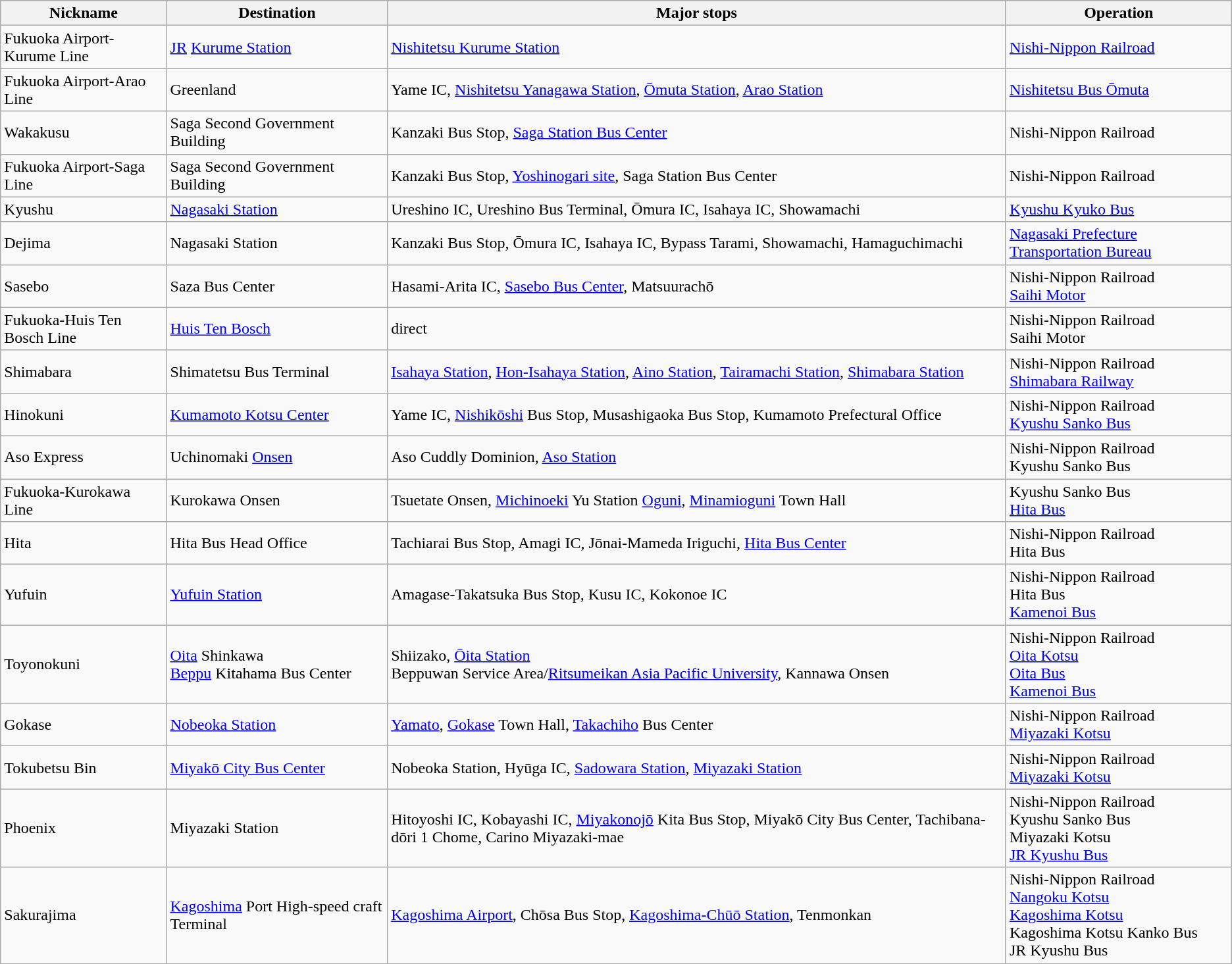<table class="wikitable">
<tr>
<th>Nickname</th>
<th>Destination</th>
<th>Major stops</th>
<th>Operation</th>
</tr>
<tr>
<td>Fukuoka Airport-Kurume Line</td>
<td><a href='#'>JR</a> <a href='#'>Kurume Station</a></td>
<td><a href='#'>Nishitetsu Kurume Station</a></td>
<td><a href='#'>Nishi-Nippon Railroad</a></td>
</tr>
<tr>
<td>Fukuoka Airport-Arao Line</td>
<td>Greenland</td>
<td>Yame IC, <a href='#'>Nishitetsu Yanagawa Station</a>, <a href='#'>Ōmuta Station</a>, <a href='#'>Arao Station</a></td>
<td><a href='#'>Nishitetsu Bus Ōmuta</a></td>
</tr>
<tr>
<td>Wakakusu</td>
<td>Saga Second Government Building</td>
<td>Kanzaki Bus Stop, <a href='#'>Saga Station Bus Center</a></td>
<td>Nishi-Nippon Railroad</td>
</tr>
<tr>
<td>Fukuoka Airport-Saga Line</td>
<td>Saga Second Government Building</td>
<td>Kanzaki Bus Stop, <a href='#'>Yoshinogari site</a>, Saga Station Bus Center</td>
<td>Nishi-Nippon Railroad</td>
</tr>
<tr>
<td>Kyushu</td>
<td><a href='#'>Nagasaki Station</a></td>
<td>Ureshino IC, Ureshino Bus Terminal, Ōmura IC, Isahaya IC, Showamachi</td>
<td><a href='#'>Kyushu Kyuko Bus</a></td>
</tr>
<tr>
<td>Dejima</td>
<td>Nagasaki Station</td>
<td>Kanzaki Bus Stop, Ōmura IC, Isahaya IC, Bypass Tarami, Showamachi, Hamaguchimachi</td>
<td><a href='#'>Nagasaki Prefecture Transportation Bureau</a></td>
</tr>
<tr>
<td>Sasebo</td>
<td>Saza Bus Center</td>
<td>Hasami-Arita IC, <a href='#'>Sasebo Bus Center</a>, Matsuurachō</td>
<td>Nishi-Nippon Railroad<br><a href='#'>Saihi Motor</a></td>
</tr>
<tr>
<td>Fukuoka-Huis Ten Bosch Line</td>
<td><a href='#'>Huis Ten Bosch</a></td>
<td>direct</td>
<td>Nishi-Nippon Railroad<br>Saihi Motor</td>
</tr>
<tr>
<td>Shimabara</td>
<td>Shimatetsu Bus Terminal</td>
<td><a href='#'>Isahaya Station</a>, <a href='#'>Hon-Isahaya Station</a>, <a href='#'>Aino Station</a>, <a href='#'>Tairamachi Station</a>, <a href='#'>Shimabara Station</a></td>
<td>Nishi-Nippon Railroad<br><a href='#'>Shimabara Railway</a></td>
</tr>
<tr>
<td>Hinokuni</td>
<td><a href='#'>Kumamoto Kotsu Center</a></td>
<td>Yame IC, <a href='#'>Nishikōshi</a> Bus Stop, Musashigaoka Bus Stop, Kumamoto Prefectural Office</td>
<td>Nishi-Nippon Railroad<br><a href='#'>Kyushu Sanko Bus</a></td>
</tr>
<tr>
<td>Aso Express</td>
<td>Uchinomaki <a href='#'>Onsen</a></td>
<td>Aso Cuddly Dominion, <a href='#'>Aso Station</a></td>
<td>Nishi-Nippon Railroad<br>Kyushu Sanko Bus</td>
</tr>
<tr>
<td>Fukuoka-Kurokawa Line</td>
<td>Kurokawa Onsen</td>
<td>Tsuetate Onsen, <a href='#'>Michinoeki</a> Yu Station <a href='#'>Oguni</a>, <a href='#'>Minamioguni</a> Town Hall</td>
<td>Kyushu Sanko Bus<br><a href='#'>Hita Bus</a></td>
</tr>
<tr>
<td>Hita</td>
<td>Hita Bus Head Office</td>
<td>Tachiarai Bus Stop, Amagi IC, Jōnai-Mameda Iriguchi, <a href='#'>Hita Bus Center</a></td>
<td>Nishi-Nippon Railroad<br>Hita Bus</td>
</tr>
<tr>
<td>Yufuin</td>
<td><a href='#'>Yufuin Station</a><br></td>
<td>Amagase-Takatsuka Bus Stop, Kusu IC, Kokonoe IC</td>
<td>Nishi-Nippon Railroad<br>Hita Bus<br><a href='#'>Kamenoi Bus</a></td>
</tr>
<tr>
<td>Toyonokuni</td>
<td><a href='#'>Oita</a> Shinkawa<br><a href='#'>Beppu</a> Kitahama Bus Center</td>
<td>Shiizako, <a href='#'>Ōita Station</a><br>Beppuwan Service Area/<a href='#'>Ritsumeikan Asia Pacific University</a>, Kannawa Onsen</td>
<td>Nishi-Nippon Railroad<br><a href='#'>Oita Kotsu</a><br><a href='#'>Oita Bus</a><br><a href='#'>Kamenoi Bus</a></td>
</tr>
<tr>
<td>Gokase</td>
<td><a href='#'>Nobeoka Station</a></td>
<td><a href='#'>Yamato</a>, <a href='#'>Gokase</a> Town Hall, <a href='#'>Takachiho</a> Bus Center</td>
<td>Nishi-Nippon Railroad<br><a href='#'>Miyazaki Kotsu</a></td>
</tr>
<tr>
<td>Tokubetsu Bin</td>
<td><a href='#'>Miyakō City Bus Center</a></td>
<td>Nobeoka Station, Hyūga IC, <a href='#'>Sadowara Station</a>, <a href='#'>Miyazaki Station</a></td>
<td>Nishi-Nippon Railroad<br><a href='#'>Miyazaki Kotsu</a></td>
</tr>
<tr>
<td>Phoenix</td>
<td>Miyazaki Station</td>
<td>Hitoyoshi IC, Kobayashi IC, <a href='#'>Miyakonojō</a> Kita Bus Stop, Miyakō City Bus Center, Tachibana-dōri 1 Chome, Carino Miyazaki-mae</td>
<td>Nishi-Nippon Railroad<br>Kyushu Sanko Bus<br>Miyazaki Kotsu<br><a href='#'>JR Kyushu Bus</a></td>
</tr>
<tr>
<td>Sakurajima</td>
<td><a href='#'>Kagoshima</a> Port High-speed craft Terminal</td>
<td><a href='#'>Kagoshima Airport</a>, Chōsa Bus Stop, <a href='#'>Kagoshima-Chūō Station</a>, Tenmonkan</td>
<td>Nishi-Nippon Railroad<br><a href='#'>Nangoku Kotsu</a><br><a href='#'>Kagoshima Kotsu</a><br>Kagoshima Kotsu Kanko Bus<br>JR Kyushu Bus</td>
</tr>
<tr>
</tr>
</table>
